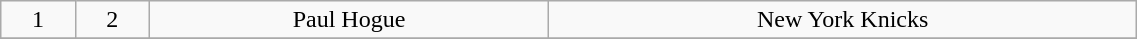<table class="wikitable" width="60%">
<tr align="center" bgcolor="">
<td>1</td>
<td>2</td>
<td>Paul Hogue</td>
<td>New York Knicks</td>
</tr>
<tr align="center" bgcolor="">
</tr>
</table>
